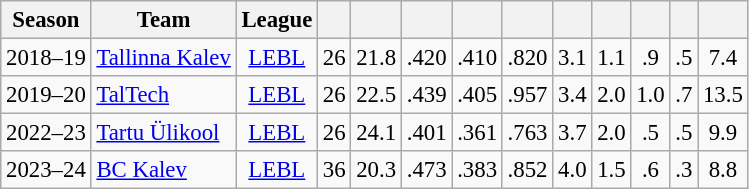<table class="wikitable sortable" style="font-size:95%; text-align:center;">
<tr>
<th>Season</th>
<th>Team</th>
<th>League</th>
<th></th>
<th></th>
<th></th>
<th></th>
<th></th>
<th></th>
<th></th>
<th></th>
<th></th>
<th></th>
</tr>
<tr>
<td>2018–19</td>
<td style="text-align:left;"> <a href='#'>Tallinna Kalev</a></td>
<td><a href='#'>LEBL</a></td>
<td>26</td>
<td>21.8</td>
<td>.420</td>
<td>.410</td>
<td>.820</td>
<td>3.1</td>
<td>1.1</td>
<td>.9</td>
<td>.5</td>
<td>7.4</td>
</tr>
<tr>
<td>2019–20</td>
<td style="text-align:left;"> <a href='#'>TalTech</a></td>
<td><a href='#'>LEBL</a></td>
<td>26</td>
<td>22.5</td>
<td>.439</td>
<td>.405</td>
<td>.957</td>
<td>3.4</td>
<td>2.0</td>
<td>1.0</td>
<td>.7</td>
<td>13.5</td>
</tr>
<tr>
<td>2022–23</td>
<td style="text-align:left;"> <a href='#'>Tartu Ülikool</a></td>
<td><a href='#'>LEBL</a></td>
<td>26</td>
<td>24.1</td>
<td>.401</td>
<td>.361</td>
<td>.763</td>
<td>3.7</td>
<td>2.0</td>
<td>.5</td>
<td>.5</td>
<td>9.9</td>
</tr>
<tr>
<td>2023–24</td>
<td style="text-align:left;"> <a href='#'>BC Kalev</a></td>
<td><a href='#'>LEBL</a></td>
<td>36</td>
<td>20.3</td>
<td>.473</td>
<td>.383</td>
<td>.852</td>
<td>4.0</td>
<td>1.5</td>
<td>.6</td>
<td>.3</td>
<td>8.8</td>
</tr>
</table>
